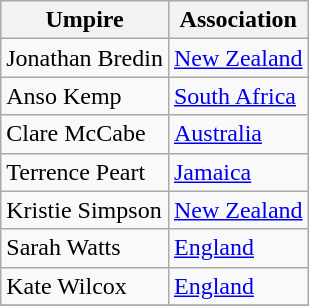<table class="wikitable collapsible">
<tr>
<th>Umpire</th>
<th>Association</th>
</tr>
<tr>
<td>Jonathan Bredin</td>
<td><a href='#'>New Zealand</a></td>
</tr>
<tr>
<td>Anso Kemp</td>
<td><a href='#'>South Africa</a></td>
</tr>
<tr>
<td>Clare McCabe</td>
<td><a href='#'>Australia</a></td>
</tr>
<tr>
<td>Terrence Peart</td>
<td><a href='#'>Jamaica</a></td>
</tr>
<tr>
<td>Kristie Simpson</td>
<td><a href='#'>New Zealand</a></td>
</tr>
<tr>
<td>Sarah Watts</td>
<td><a href='#'>England</a></td>
</tr>
<tr>
<td>Kate Wilcox</td>
<td><a href='#'>England</a></td>
</tr>
<tr>
</tr>
</table>
